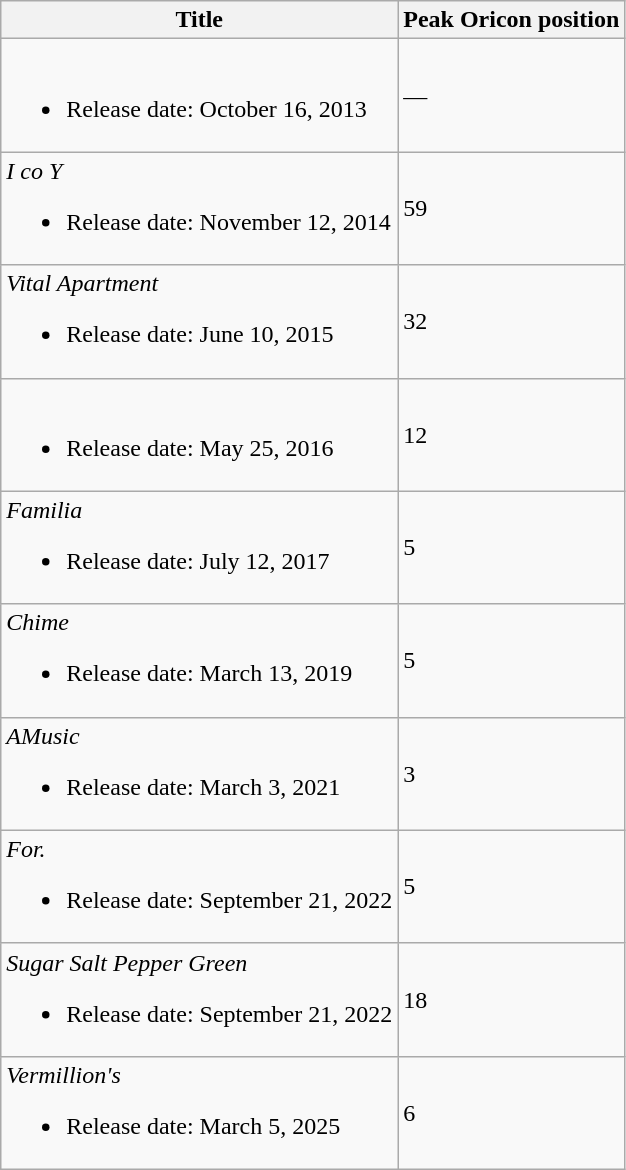<table class="wikitable">
<tr>
<th>Title</th>
<th>Peak Oricon position</th>
</tr>
<tr>
<td><br><ul><li>Release date: October 16, 2013</li></ul></td>
<td>—</td>
</tr>
<tr>
<td><em>I co Y</em><br><ul><li>Release date: November 12, 2014</li></ul></td>
<td>59</td>
</tr>
<tr>
<td><em>Vital Apartment</em><br><ul><li>Release date: June 10, 2015</li></ul></td>
<td>32</td>
</tr>
<tr>
<td><br><ul><li>Release date: May 25, 2016</li></ul></td>
<td>12</td>
</tr>
<tr>
<td><em>Familia</em><br><ul><li>Release date: July 12, 2017</li></ul></td>
<td>5</td>
</tr>
<tr>
<td><em>Chime</em><br><ul><li>Release date: March 13, 2019</li></ul></td>
<td>5</td>
</tr>
<tr>
<td><em>AMusic</em><br><ul><li>Release date: March 3, 2021</li></ul></td>
<td>3</td>
</tr>
<tr>
<td><em>For.</em><br><ul><li>Release date: September 21, 2022</li></ul></td>
<td>5</td>
</tr>
<tr>
<td><em>Sugar Salt Pepper Green</em><br><ul><li>Release date: September 21, 2022</li></ul></td>
<td>18</td>
</tr>
<tr>
<td><em>Vermillion's</em><br><ul><li>Release date: March 5, 2025</li></ul></td>
<td>6</td>
</tr>
</table>
